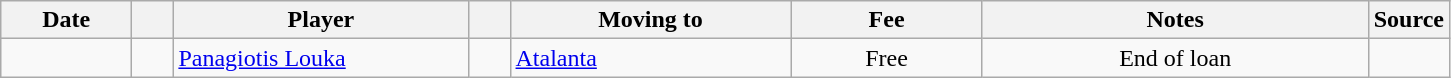<table class="wikitable collapsible collapsed sortable">
<tr>
<th style="width:80px;">Date</th>
<th style="width:20px;"></th>
<th style="width:190px;">Player</th>
<th style="width:20px;"></th>
<th style="width:180px;">Moving to</th>
<th style="width:120px;" class="unsortable">Fee</th>
<th style="width:250px;" class="unsortable">Notes</th>
<th style="width:20px;">Source</th>
</tr>
<tr>
<td></td>
<td align="center"></td>
<td> <a href='#'>Panagiotis Louka</a></td>
<td align="center"></td>
<td> <a href='#'>Atalanta</a></td>
<td align="center">Free</td>
<td align="center">End of loan</td>
<td></td>
</tr>
</table>
